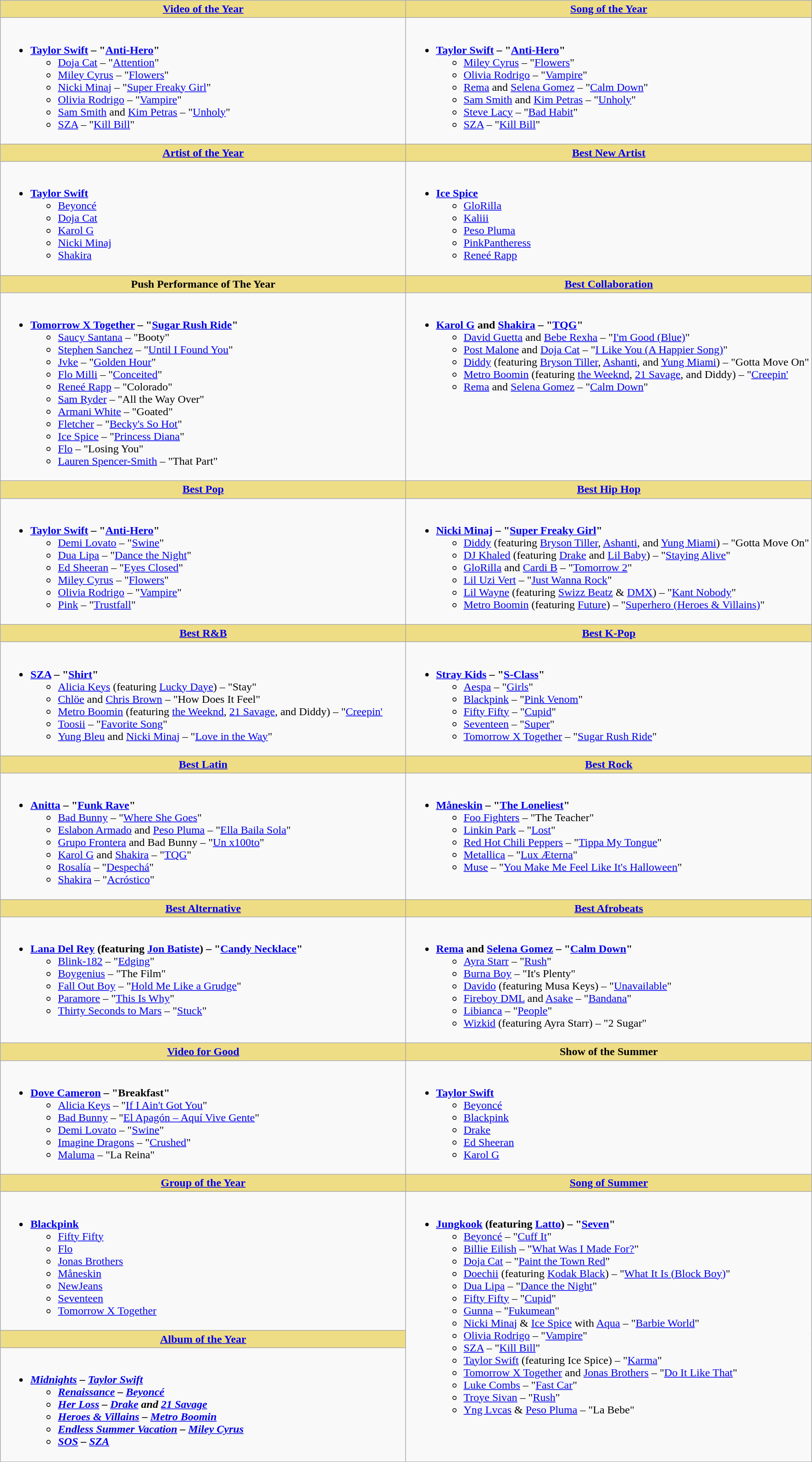<table class="wikitable" style="width=">
<tr>
<th scope="col" style="background:#EEDD85; width:50%"><a href='#'>Video of the Year</a><br></th>
<th scope="col" style="background:#EEDD85; width:50%"><a href='#'>Song of the Year</a></th>
</tr>
<tr>
<td style="vertical-align:top"><br><ul><li><strong><a href='#'>Taylor Swift</a>  – "<a href='#'>Anti-Hero</a>"</strong><ul><li><a href='#'>Doja Cat</a> – "<a href='#'>Attention</a>"</li><li><a href='#'>Miley Cyrus</a> – "<a href='#'>Flowers</a>"</li><li><a href='#'>Nicki Minaj</a> – "<a href='#'>Super Freaky Girl</a>"</li><li><a href='#'>Olivia Rodrigo</a> – "<a href='#'>Vampire</a>"</li><li><a href='#'>Sam Smith</a> and <a href='#'>Kim Petras</a> – "<a href='#'>Unholy</a>"</li><li><a href='#'>SZA</a> – "<a href='#'>Kill Bill</a>"</li></ul></li></ul></td>
<td style="vertical-align:top"><br><ul><li><strong><a href='#'>Taylor Swift</a>  – "<a href='#'>Anti-Hero</a>"</strong><ul><li><a href='#'>Miley Cyrus</a> – "<a href='#'>Flowers</a>"</li><li><a href='#'>Olivia Rodrigo</a> – "<a href='#'>Vampire</a>"</li><li><a href='#'>Rema</a> and <a href='#'>Selena Gomez</a> – "<a href='#'>Calm Down</a>"</li><li><a href='#'>Sam Smith</a> and <a href='#'>Kim Petras</a> – "<a href='#'>Unholy</a>"</li><li><a href='#'>Steve Lacy</a> – "<a href='#'>Bad Habit</a>"</li><li><a href='#'>SZA</a> – "<a href='#'>Kill Bill</a>"</li></ul></li></ul></td>
</tr>
<tr>
<th scope="col" style="background:#EEDD85; width:50%"><a href='#'>Artist of the Year</a></th>
<th scope="col" style="background:#EEDD85; width:50%"><a href='#'>Best New Artist</a></th>
</tr>
<tr>
<td style="vertical-align:top"><br><ul><li><strong><a href='#'>Taylor Swift</a></strong><ul><li><a href='#'>Beyoncé</a></li><li><a href='#'>Doja Cat</a></li><li><a href='#'>Karol G</a></li><li><a href='#'>Nicki Minaj</a></li><li><a href='#'>Shakira</a></li></ul></li></ul></td>
<td style="vertical-align:top"><br><ul><li><strong><a href='#'>Ice Spice</a></strong><ul><li><a href='#'>GloRilla</a></li><li><a href='#'>Kaliii</a></li><li><a href='#'>Peso Pluma</a></li><li><a href='#'>PinkPantheress</a></li><li><a href='#'>Reneé Rapp</a></li></ul></li></ul></td>
</tr>
<tr>
<th scope="col" style="background:#EEDD85; width:50%">Push Performance of The Year</th>
<th scope="col" style="background:#EEDD85; width:50%"><a href='#'>Best Collaboration</a></th>
</tr>
<tr>
<td style="vertical-align:top"><br><ul><li><strong><a href='#'>Tomorrow X Together</a> – "<a href='#'>Sugar Rush Ride</a>"</strong><ul><li><a href='#'>Saucy Santana</a> – "Booty"</li><li><a href='#'>Stephen Sanchez</a> – "<a href='#'>Until I Found You</a>"</li><li><a href='#'>Jvke</a> – "<a href='#'>Golden Hour</a>"</li><li><a href='#'>Flo Milli</a> – "<a href='#'>Conceited</a>"</li><li><a href='#'>Reneé Rapp</a> – "Colorado"</li><li><a href='#'>Sam Ryder</a> – "All the Way Over"</li><li><a href='#'>Armani White</a> – "Goated"</li><li><a href='#'>Fletcher</a> – "<a href='#'>Becky's So Hot</a>"</li><li><a href='#'>Ice Spice</a> – "<a href='#'>Princess Diana</a>"</li><li><a href='#'>Flo</a> – "Losing You"</li><li><a href='#'>Lauren Spencer-Smith</a> – "That Part"</li></ul></li></ul></td>
<td style="vertical-align:top"><br><ul><li><strong><a href='#'>Karol G</a> and <a href='#'>Shakira</a> – "<a href='#'>TQG</a>"</strong><ul><li><a href='#'>David Guetta</a> and <a href='#'>Bebe Rexha</a> – "<a href='#'>I'm Good (Blue)</a>"</li><li><a href='#'>Post Malone</a> and <a href='#'>Doja Cat</a> – "<a href='#'>I Like You (A Happier Song)</a>"</li><li><a href='#'>Diddy</a> (featuring <a href='#'>Bryson Tiller</a>, <a href='#'>Ashanti</a>, and <a href='#'>Yung Miami</a>) – "Gotta Move On"</li><li><a href='#'>Metro Boomin</a> (featuring <a href='#'>the Weeknd</a>, <a href='#'>21 Savage</a>, and Diddy) – "<a href='#'>Creepin'</a> </li><li><a href='#'>Rema</a> and <a href='#'>Selena Gomez</a> – "<a href='#'>Calm Down</a>"</li></ul></li></ul></td>
</tr>
<tr>
<th scope="col" style="background:#EEDD85; width:50%"><a href='#'>Best Pop</a></th>
<th scope="col" style="background:#EEDD85; width:50%"><a href='#'>Best Hip Hop</a></th>
</tr>
<tr>
<td style="vertical-align:top"><br><ul><li><strong><a href='#'>Taylor Swift</a>  – "<a href='#'>Anti-Hero</a>"</strong><ul><li><a href='#'>Demi Lovato</a> – "<a href='#'>Swine</a>"</li><li><a href='#'>Dua Lipa</a> – "<a href='#'>Dance the Night</a>"</li><li><a href='#'>Ed Sheeran</a> – "<a href='#'>Eyes Closed</a>"</li><li><a href='#'>Miley Cyrus</a> – "<a href='#'>Flowers</a>"</li><li><a href='#'>Olivia Rodrigo</a> – "<a href='#'>Vampire</a>"</li><li><a href='#'>Pink</a> – "<a href='#'>Trustfall</a>"</li></ul></li></ul></td>
<td style="vertical-align:top"><br><ul><li><strong><a href='#'>Nicki Minaj</a> – "<a href='#'>Super Freaky Girl</a>"</strong><ul><li><a href='#'>Diddy</a> (featuring <a href='#'>Bryson Tiller</a>, <a href='#'>Ashanti</a>, and <a href='#'>Yung Miami</a>) – "Gotta Move On"</li><li><a href='#'>DJ Khaled</a> (featuring <a href='#'>Drake</a> and <a href='#'>Lil Baby</a>) – "<a href='#'>Staying Alive</a>"</li><li><a href='#'>GloRilla</a> and <a href='#'>Cardi B</a> – "<a href='#'>Tomorrow 2</a>"</li><li><a href='#'>Lil Uzi Vert</a> – "<a href='#'>Just Wanna Rock</a>"</li><li><a href='#'>Lil Wayne</a> (featuring <a href='#'>Swizz Beatz</a> & <a href='#'>DMX</a>) – "<a href='#'>Kant Nobody</a>"</li><li><a href='#'>Metro Boomin</a> (featuring <a href='#'>Future</a>) – "<a href='#'>Superhero (Heroes & Villains)</a>"</li></ul></li></ul></td>
</tr>
<tr>
<th scope="col" style="background:#EEDD85; width:50%"><a href='#'>Best R&B</a></th>
<th scope="col" style="background:#EEDD85; width:50%"><a href='#'>Best K-Pop</a></th>
</tr>
<tr>
<td style="vertical-align:top"><br><ul><li><strong><a href='#'>SZA</a> – "<a href='#'>Shirt</a>"</strong><ul><li><a href='#'>Alicia Keys</a> (featuring <a href='#'>Lucky Daye</a>) – "Stay"</li><li><a href='#'>Chlöe</a> and <a href='#'>Chris Brown</a> – "How Does It Feel"</li><li><a href='#'>Metro Boomin</a> (featuring <a href='#'>the Weeknd</a>, <a href='#'>21 Savage</a>, and Diddy) – "<a href='#'>Creepin'</a> </li><li><a href='#'>Toosii</a> – "<a href='#'>Favorite Song</a>"</li><li><a href='#'>Yung Bleu</a> and <a href='#'>Nicki Minaj</a> – "<a href='#'>Love in the Way</a>"</li></ul></li></ul></td>
<td style="vertical-align:top"><br><ul><li><strong><a href='#'>Stray Kids</a> – "<a href='#'>S-Class</a>"</strong><ul><li><a href='#'>Aespa</a>  – "<a href='#'>Girls</a>"</li><li><a href='#'>Blackpink</a>  – "<a href='#'>Pink Venom</a>"</li><li><a href='#'>Fifty Fifty</a> – "<a href='#'>Cupid</a>"</li><li><a href='#'>Seventeen</a> – "<a href='#'>Super</a>"</li><li><a href='#'>Tomorrow X Together</a> – "<a href='#'>Sugar Rush Ride</a>"</li></ul></li></ul></td>
</tr>
<tr>
<th scope="col" style="background:#EEDD85; width:50%"><a href='#'>Best Latin</a></th>
<th scope="col" style="background:#EEDD85; width:50%"><a href='#'>Best Rock</a></th>
</tr>
<tr>
<td style="vertical-align:top"><br><ul><li><strong><a href='#'>Anitta</a> – "<a href='#'>Funk Rave</a>"</strong><ul><li><a href='#'>Bad Bunny</a> – "<a href='#'>Where She Goes</a>"</li><li><a href='#'>Eslabon Armado</a> and <a href='#'>Peso Pluma</a> – "<a href='#'>Ella Baila Sola</a>"</li><li><a href='#'>Grupo Frontera</a> and Bad Bunny – "<a href='#'>Un x100to</a>"</li><li><a href='#'>Karol G</a> and <a href='#'>Shakira</a> – "<a href='#'>TQG</a>"</li><li><a href='#'>Rosalía</a> – "<a href='#'>Despechá</a>"</li><li><a href='#'>Shakira</a>  – "<a href='#'>Acróstico</a>"</li></ul></li></ul></td>
<td style="vertical-align:top"><br><ul><li><strong><a href='#'>Måneskin</a> – "<a href='#'>The Loneliest</a>"</strong><ul><li><a href='#'>Foo Fighters</a> – "The Teacher"</li><li><a href='#'>Linkin Park</a> – "<a href='#'>Lost</a>" </li><li><a href='#'>Red Hot Chili Peppers</a> – "<a href='#'>Tippa My Tongue</a>"</li><li><a href='#'>Metallica</a> – "<a href='#'>Lux Æterna</a>"</li><li><a href='#'>Muse</a> – "<a href='#'>You Make Me Feel Like It's Halloween</a>"</li></ul></li></ul></td>
</tr>
<tr>
<th scope="col" style="background:#EEDD85; width:50%"><a href='#'>Best Alternative</a></th>
<th style="background:#EEDD82; width=50%"><a href='#'>Best Afrobeats</a></th>
</tr>
<tr>
<td style="vertical-align:top"><br><ul><li><strong><a href='#'>Lana Del Rey</a> (featuring <a href='#'>Jon Batiste</a>) – "<a href='#'>Candy Necklace</a>"</strong><ul><li><a href='#'>Blink-182</a> – "<a href='#'>Edging</a>"</li><li><a href='#'>Boygenius</a> – "The Film"</li><li><a href='#'>Fall Out Boy</a> – "<a href='#'>Hold Me Like a Grudge</a>"</li><li><a href='#'>Paramore</a> – "<a href='#'>This Is Why</a>"</li><li><a href='#'>Thirty Seconds to Mars</a> – "<a href='#'>Stuck</a>"</li></ul></li></ul></td>
<td style="vertical-align:top"><br><ul><li><strong><a href='#'>Rema</a> and <a href='#'>Selena Gomez</a> – "<a href='#'>Calm Down</a>"</strong><ul><li><a href='#'>Ayra Starr</a> – "<a href='#'>Rush</a>"</li><li><a href='#'>Burna Boy</a> – "It's Plenty"</li><li><a href='#'>Davido</a> (featuring Musa Keys) – "<a href='#'>Unavailable</a>"</li><li><a href='#'>Fireboy DML</a> and <a href='#'>Asake</a> – "<a href='#'>Bandana</a>"</li><li><a href='#'>Libianca</a> – "<a href='#'>People</a>"</li><li><a href='#'>Wizkid</a> (featuring Ayra Starr) – "2 Sugar"</li></ul></li></ul></td>
</tr>
<tr>
<th scope="col" style="background:#EEDD85; width:50%"><a href='#'>Video for Good</a></th>
<th style="background:#EEDD85; width:50%">Show of the Summer</th>
</tr>
<tr>
<td style="vertical-align:top"><br><ul><li><strong><a href='#'>Dove Cameron</a> – "Breakfast"</strong><ul><li><a href='#'>Alicia Keys</a> – "<a href='#'>If I Ain't Got You</a>" </li><li><a href='#'>Bad Bunny</a> – "<a href='#'>El Apagón – Aquí Vive Gente</a>"</li><li><a href='#'>Demi Lovato</a> – "<a href='#'>Swine</a>"</li><li><a href='#'>Imagine Dragons</a> – "<a href='#'>Crushed</a>"</li><li><a href='#'>Maluma</a> – "La Reina"</li></ul></li></ul></td>
<td style="vertical-align:top"><br><ul><li><strong><a href='#'>Taylor Swift</a></strong><ul><li><a href='#'>Beyoncé</a></li><li><a href='#'>Blackpink</a></li><li><a href='#'>Drake</a></li><li><a href='#'>Ed Sheeran</a></li><li><a href='#'>Karol G</a></li></ul></li></ul></td>
</tr>
<tr>
<th scope="col" style="background:#EEDD85; width:50%"><a href='#'>Group of the Year</a></th>
<th style="background:#EEDD85; width:50%"><a href='#'>Song of Summer</a><br></th>
</tr>
<tr>
<td style="vertical-align:top"><br><ul><li><strong><a href='#'>Blackpink</a></strong><ul><li><a href='#'>Fifty Fifty</a></li><li><a href='#'>Flo</a></li><li><a href='#'>Jonas Brothers</a></li><li><a href='#'>Måneskin</a></li><li><a href='#'>NewJeans</a></li><li><a href='#'>Seventeen</a></li><li><a href='#'>Tomorrow X Together</a></li></ul></li></ul></td>
<td style="vertical-align:top"  rowspan="3"><br><ul><li><strong><a href='#'>Jungkook</a> (featuring <a href='#'>Latto</a>) – "<a href='#'>Seven</a>"</strong><ul><li><a href='#'>Beyoncé</a> – "<a href='#'>Cuff It</a>"</li><li><a href='#'>Billie Eilish</a> – "<a href='#'>What Was I Made For?</a>" </li><li><a href='#'>Doja Cat</a> – "<a href='#'>Paint the Town Red</a>"</li><li><a href='#'>Doechii</a> (featuring <a href='#'>Kodak Black</a>) – "<a href='#'>What It Is (Block Boy)</a>"</li><li><a href='#'>Dua Lipa</a> – "<a href='#'>Dance the Night</a>" </li><li><a href='#'>Fifty Fifty</a> – "<a href='#'>Cupid</a>"</li><li><a href='#'>Gunna</a> – "<a href='#'>Fukumean</a>"</li><li><a href='#'>Nicki Minaj</a> & <a href='#'>Ice Spice</a> with <a href='#'>Aqua</a> – "<a href='#'>Barbie World</a>" </li><li><a href='#'>Olivia Rodrigo</a> – "<a href='#'>Vampire</a>"</li><li><a href='#'>SZA</a> – "<a href='#'>Kill Bill</a>"</li><li><a href='#'>Taylor Swift</a> (featuring Ice Spice) – "<a href='#'>Karma</a>"</li><li><a href='#'>Tomorrow X Together</a> and <a href='#'>Jonas Brothers</a> – "<a href='#'>Do It Like That</a>"</li><li><a href='#'>Luke Combs</a> – "<a href='#'>Fast Car</a>"</li><li><a href='#'>Troye Sivan</a> – "<a href='#'>Rush</a>"</li><li><a href='#'>Yng Lvcas</a> & <a href='#'>Peso Pluma</a> – "La Bebe" </li></ul></li></ul></td>
</tr>
<tr>
<th style="background:#EEDD85; width:50%"><a href='#'>Album of the Year</a></th>
</tr>
<tr>
<td style="vertical-align:top"><br><ul><li><strong><em><a href='#'>Midnights</a><em> – <a href='#'>Taylor Swift</a><strong><ul><li></em><a href='#'>Renaissance</a><em> – <a href='#'>Beyoncé</a></li><li></em><a href='#'>Her Loss</a><em> – <a href='#'>Drake</a> and <a href='#'>21 Savage</a></li><li></em><a href='#'>Heroes & Villains</a> – <em><a href='#'>Metro Boomin</a></li><li></em><a href='#'>Endless Summer Vacation</a><em> – <a href='#'>Miley Cyrus</a></li><li></em><a href='#'>SOS</a><em> – <a href='#'>SZA</a></li></ul></li></ul></td>
</tr>
</table>
